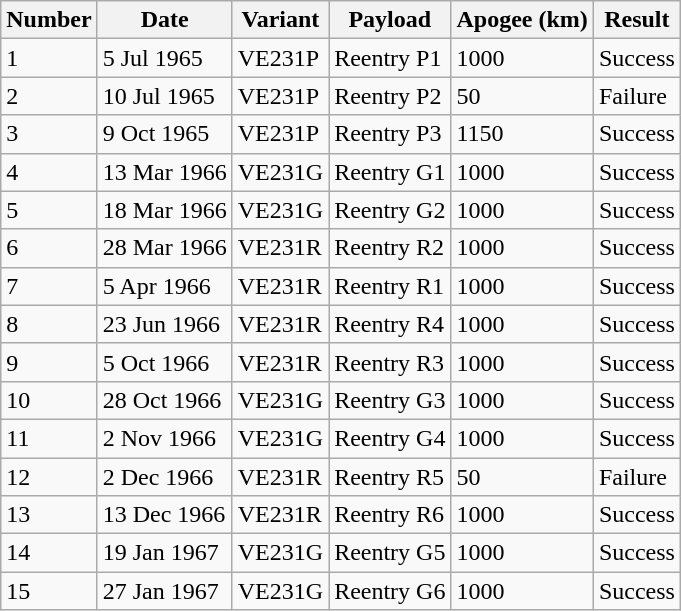<table class="wikitable sortable">
<tr>
<th>Number</th>
<th>Date</th>
<th>Variant</th>
<th>Payload</th>
<th>Apogee (km)</th>
<th>Result</th>
</tr>
<tr>
<td>1</td>
<td>5 Jul 1965</td>
<td>VE231P</td>
<td>Reentry P1</td>
<td>1000</td>
<td>Success</td>
</tr>
<tr>
<td>2</td>
<td>10 Jul 1965</td>
<td>VE231P</td>
<td>Reentry P2</td>
<td>50</td>
<td>Failure</td>
</tr>
<tr>
<td>3</td>
<td>9 Oct 1965</td>
<td>VE231P</td>
<td>Reentry P3</td>
<td>1150</td>
<td>Success</td>
</tr>
<tr>
<td>4</td>
<td>13 Mar 1966</td>
<td>VE231G</td>
<td>Reentry G1</td>
<td>1000</td>
<td>Success</td>
</tr>
<tr>
<td>5</td>
<td>18 Mar 1966</td>
<td>VE231G</td>
<td>Reentry G2</td>
<td>1000</td>
<td>Success</td>
</tr>
<tr>
<td>6</td>
<td>28 Mar 1966</td>
<td>VE231R</td>
<td>Reentry R2</td>
<td>1000</td>
<td>Success</td>
</tr>
<tr>
<td>7</td>
<td>5 Apr 1966</td>
<td>VE231R</td>
<td>Reentry R1</td>
<td>1000</td>
<td>Success</td>
</tr>
<tr>
<td>8</td>
<td>23 Jun 1966</td>
<td>VE231R</td>
<td>Reentry R4</td>
<td>1000</td>
<td>Success</td>
</tr>
<tr>
<td>9</td>
<td>5 Oct 1966</td>
<td>VE231R</td>
<td>Reentry R3</td>
<td>1000</td>
<td>Success</td>
</tr>
<tr>
<td>10</td>
<td>28 Oct 1966</td>
<td>VE231G</td>
<td>Reentry G3</td>
<td>1000</td>
<td>Success</td>
</tr>
<tr>
<td>11</td>
<td>2 Nov 1966</td>
<td>VE231G</td>
<td>Reentry G4</td>
<td>1000</td>
<td>Success</td>
</tr>
<tr>
<td>12</td>
<td>2 Dec 1966</td>
<td>VE231R</td>
<td>Reentry R5</td>
<td>50</td>
<td>Failure</td>
</tr>
<tr>
<td>13</td>
<td>13 Dec 1966</td>
<td>VE231R</td>
<td>Reentry R6</td>
<td>1000</td>
<td>Success</td>
</tr>
<tr>
<td>14</td>
<td>19 Jan 1967</td>
<td>VE231G</td>
<td>Reentry G5</td>
<td>1000</td>
<td>Success</td>
</tr>
<tr>
<td>15</td>
<td>27 Jan 1967</td>
<td>VE231G</td>
<td>Reentry G6</td>
<td>1000</td>
<td>Success</td>
</tr>
</table>
